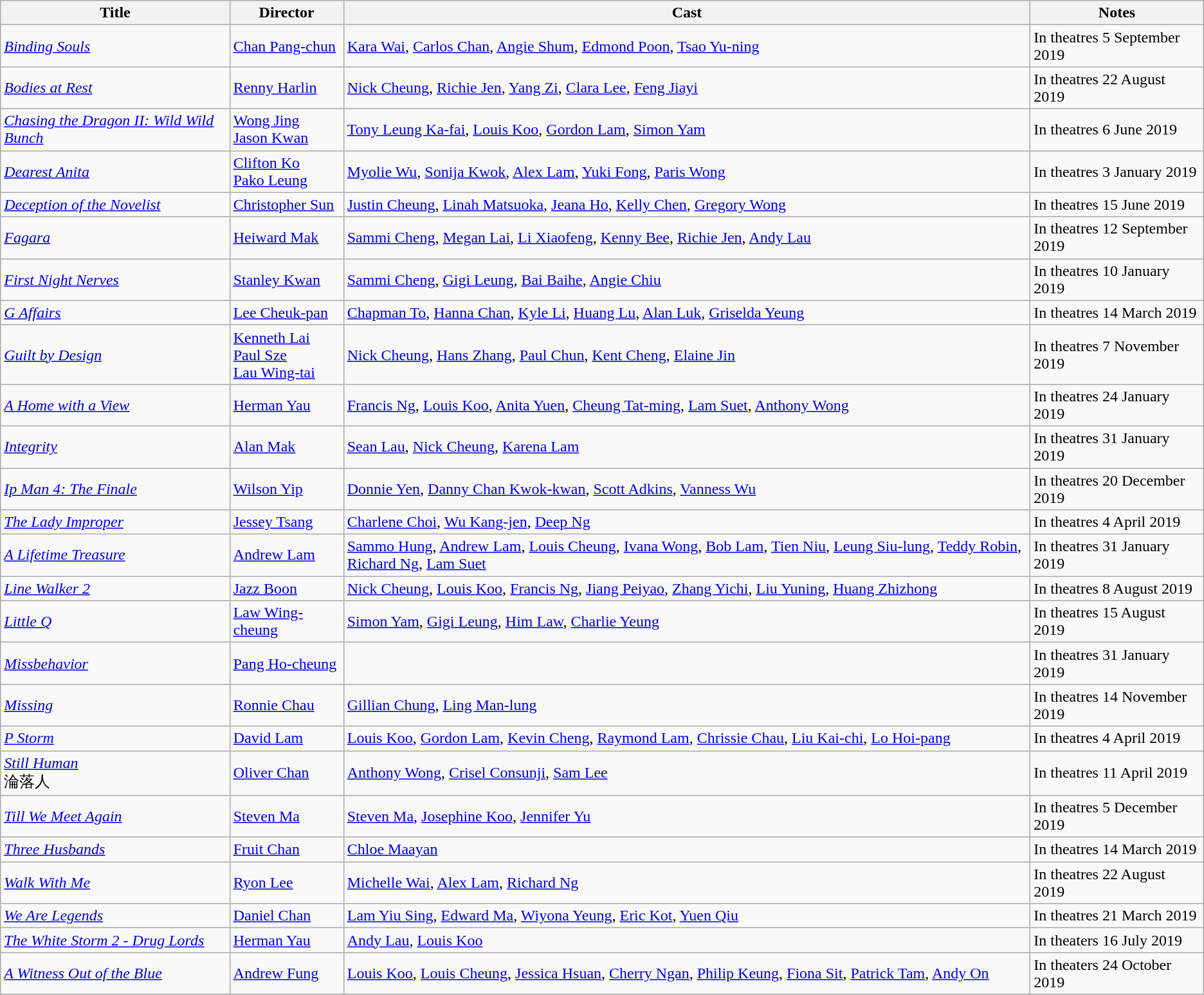<table class="wikitable sortable">
<tr>
<th>Title</th>
<th>Director</th>
<th>Cast</th>
<th>Notes</th>
</tr>
<tr>
<td><em><a href='#'>Binding Souls</a></em></td>
<td><a href='#'>Chan Pang-chun</a></td>
<td><a href='#'>Kara Wai</a>, <a href='#'>Carlos Chan</a>, <a href='#'>Angie Shum</a>, <a href='#'>Edmond Poon</a>, <a href='#'>Tsao Yu-ning</a></td>
<td>In theatres 5 September 2019</td>
</tr>
<tr>
<td><em><a href='#'>Bodies at Rest</a></em></td>
<td><a href='#'>Renny Harlin</a></td>
<td><a href='#'>Nick Cheung</a>, <a href='#'>Richie Jen</a>, <a href='#'>Yang Zi</a>, <a href='#'>Clara Lee</a>, <a href='#'>Feng Jiayi</a></td>
<td>In theatres 22 August 2019</td>
</tr>
<tr>
<td><em><a href='#'>Chasing the Dragon II: Wild Wild Bunch</a></em></td>
<td><a href='#'>Wong Jing</a><br><a href='#'>Jason Kwan</a></td>
<td><a href='#'>Tony Leung Ka-fai</a>, <a href='#'>Louis Koo</a>, <a href='#'>Gordon Lam</a>, <a href='#'>Simon Yam</a></td>
<td>In theatres 6 June 2019</td>
</tr>
<tr>
<td><em><a href='#'>Dearest Anita</a></em></td>
<td><a href='#'>Clifton Ko</a> <br> <a href='#'>Pako Leung</a></td>
<td><a href='#'>Myolie Wu</a>, <a href='#'>Sonija Kwok</a>, <a href='#'>Alex Lam</a>, <a href='#'>Yuki Fong</a>, <a href='#'>Paris Wong</a></td>
<td>In theatres 3 January 2019</td>
</tr>
<tr>
<td><em><a href='#'>Deception of the Novelist</a></em></td>
<td><a href='#'>Christopher Sun</a></td>
<td><a href='#'>Justin Cheung</a>, <a href='#'>Linah Matsuoka</a>, <a href='#'>Jeana Ho</a>, <a href='#'>Kelly Chen</a>, <a href='#'>Gregory Wong</a></td>
<td>In theatres 15 June 2019</td>
</tr>
<tr>
<td><em><a href='#'>Fagara</a></em></td>
<td><a href='#'>Heiward Mak</a></td>
<td><a href='#'>Sammi Cheng</a>, <a href='#'>Megan Lai</a>, <a href='#'>Li Xiaofeng</a>, <a href='#'>Kenny Bee</a>, <a href='#'>Richie Jen</a>, <a href='#'>Andy Lau</a></td>
<td>In theatres 12 September 2019</td>
</tr>
<tr>
<td><em><a href='#'>First Night Nerves</a></em></td>
<td><a href='#'>Stanley Kwan</a></td>
<td><a href='#'>Sammi Cheng</a>, <a href='#'>Gigi Leung</a>, <a href='#'>Bai Baihe</a>, <a href='#'>Angie Chiu</a></td>
<td>In theatres 10 January 2019</td>
</tr>
<tr>
<td><em><a href='#'>G Affairs</a></em></td>
<td><a href='#'>Lee Cheuk-pan</a></td>
<td><a href='#'>Chapman To</a>, <a href='#'>Hanna Chan</a>, <a href='#'>Kyle Li</a>, <a href='#'>Huang Lu</a>, <a href='#'>Alan Luk</a>, <a href='#'>Griselda Yeung</a></td>
<td>In theatres 14 March 2019</td>
</tr>
<tr>
<td><em><a href='#'>Guilt by Design</a></em></td>
<td><a href='#'>Kenneth Lai</a> <br> <a href='#'>Paul Sze</a> <br> <a href='#'>Lau Wing-tai</a></td>
<td><a href='#'>Nick Cheung</a>, <a href='#'>Hans Zhang</a>, <a href='#'>Paul Chun</a>, <a href='#'>Kent Cheng</a>, <a href='#'>Elaine Jin</a></td>
<td>In theatres 7 November 2019</td>
</tr>
<tr>
<td><em><a href='#'>A Home with a View</a></em></td>
<td><a href='#'>Herman Yau</a></td>
<td><a href='#'>Francis Ng</a>, <a href='#'>Louis Koo</a>, <a href='#'>Anita Yuen</a>, <a href='#'>Cheung Tat-ming</a>, <a href='#'>Lam Suet</a>, <a href='#'>Anthony Wong</a></td>
<td>In theatres 24 January 2019</td>
</tr>
<tr>
<td><em><a href='#'>Integrity</a></em></td>
<td><a href='#'>Alan Mak</a></td>
<td><a href='#'>Sean Lau</a>, <a href='#'>Nick Cheung</a>, <a href='#'>Karena Lam</a></td>
<td>In theatres 31 January 2019</td>
</tr>
<tr>
<td><em><a href='#'>Ip Man 4: The Finale</a></em></td>
<td><a href='#'>Wilson Yip</a></td>
<td><a href='#'>Donnie Yen</a>, <a href='#'>Danny Chan Kwok-kwan</a>, <a href='#'>Scott Adkins</a>, <a href='#'>Vanness Wu</a></td>
<td>In theatres 20 December 2019</td>
</tr>
<tr>
<td><em><a href='#'>The Lady Improper</a></em></td>
<td><a href='#'>Jessey Tsang</a></td>
<td><a href='#'>Charlene Choi</a>, <a href='#'>Wu Kang-jen</a>, <a href='#'>Deep Ng</a></td>
<td>In theatres 4 April 2019</td>
</tr>
<tr>
<td><em><a href='#'>A Lifetime Treasure</a></em></td>
<td><a href='#'>Andrew Lam</a></td>
<td><a href='#'>Sammo Hung</a>, <a href='#'>Andrew Lam</a>, <a href='#'>Louis Cheung</a>, <a href='#'>Ivana Wong</a>, <a href='#'>Bob Lam</a>, <a href='#'>Tien Niu</a>, <a href='#'>Leung Siu-lung</a>, <a href='#'>Teddy Robin</a>, <a href='#'>Richard Ng</a>, <a href='#'>Lam Suet</a></td>
<td>In theatres 31 January 2019</td>
</tr>
<tr>
<td><em><a href='#'>Line Walker 2</a></em></td>
<td><a href='#'>Jazz Boon</a></td>
<td><a href='#'>Nick Cheung</a>, <a href='#'>Louis Koo</a>, <a href='#'>Francis Ng</a>, <a href='#'>Jiang Peiyao</a>, <a href='#'>Zhang Yichi</a>, <a href='#'>Liu Yuning</a>, <a href='#'>Huang Zhizhong</a></td>
<td>In theatres 8 August 2019</td>
</tr>
<tr>
<td><em><a href='#'>Little Q</a></em></td>
<td><a href='#'>Law Wing-cheung</a></td>
<td><a href='#'>Simon Yam</a>, <a href='#'>Gigi Leung</a>, <a href='#'>Him Law</a>, <a href='#'>Charlie Yeung</a></td>
<td>In theatres 15 August 2019</td>
</tr>
<tr>
<td><em><a href='#'>Missbehavior</a></em></td>
<td><a href='#'>Pang Ho-cheung</a></td>
<td></td>
<td>In theatres 31 January 2019</td>
</tr>
<tr>
<td><em><a href='#'>Missing</a></em></td>
<td><a href='#'>Ronnie Chau</a></td>
<td><a href='#'>Gillian Chung</a>, <a href='#'>Ling Man-lung</a></td>
<td>In theatres 14 November 2019</td>
</tr>
<tr>
<td><em><a href='#'>P Storm</a></em></td>
<td><a href='#'>David Lam</a></td>
<td><a href='#'>Louis Koo</a>, <a href='#'>Gordon Lam</a>, <a href='#'>Kevin Cheng</a>, <a href='#'>Raymond Lam</a>, <a href='#'>Chrissie Chau</a>, <a href='#'>Liu Kai-chi</a>, <a href='#'>Lo Hoi-pang</a></td>
<td>In theatres 4 April 2019</td>
</tr>
<tr>
<td><em><a href='#'>Still Human</a></em><br>淪落人</td>
<td><a href='#'>Oliver Chan</a></td>
<td><a href='#'>Anthony Wong</a>, <a href='#'>Crisel Consunji</a>, <a href='#'>Sam Lee</a></td>
<td>In theatres 11 April 2019</td>
</tr>
<tr>
<td><em><a href='#'>Till We Meet Again</a></em></td>
<td><a href='#'>Steven Ma</a></td>
<td><a href='#'>Steven Ma</a>, <a href='#'>Josephine Koo</a>, <a href='#'>Jennifer Yu</a></td>
<td>In theatres 5 December 2019</td>
</tr>
<tr>
<td><em><a href='#'>Three Husbands</a></em></td>
<td><a href='#'>Fruit Chan</a></td>
<td><a href='#'>Chloe Maayan</a></td>
<td>In theatres 14 March 2019</td>
</tr>
<tr>
<td><em><a href='#'>Walk With Me</a></em></td>
<td><a href='#'>Ryon Lee</a></td>
<td><a href='#'>Michelle Wai</a>, <a href='#'>Alex Lam</a>, <a href='#'>Richard Ng</a></td>
<td>In theatres 22 August 2019</td>
</tr>
<tr>
<td><em><a href='#'>We Are Legends</a></em></td>
<td><a href='#'>Daniel Chan</a></td>
<td><a href='#'>Lam Yiu Sing</a>, <a href='#'>Edward Ma</a>, <a href='#'>Wiyona Yeung</a>, <a href='#'>Eric Kot</a>, <a href='#'>Yuen Qiu</a></td>
<td>In theatres 21 March 2019</td>
</tr>
<tr>
<td><em><a href='#'>The White Storm 2 - Drug Lords</a></em></td>
<td><a href='#'>Herman Yau</a></td>
<td><a href='#'>Andy Lau</a>, <a href='#'>Louis Koo</a></td>
<td>In theaters 16 July 2019</td>
</tr>
<tr>
<td><em><a href='#'>A Witness Out of the Blue</a></em></td>
<td><a href='#'>Andrew Fung</a></td>
<td><a href='#'>Louis Koo</a>, <a href='#'>Louis Cheung</a>, <a href='#'>Jessica Hsuan</a>, <a href='#'>Cherry Ngan</a>, <a href='#'>Philip Keung</a>, <a href='#'>Fiona Sit</a>, <a href='#'>Patrick Tam</a>, <a href='#'>Andy On</a></td>
<td>In theaters 24 October 2019</td>
</tr>
<tr>
</tr>
</table>
